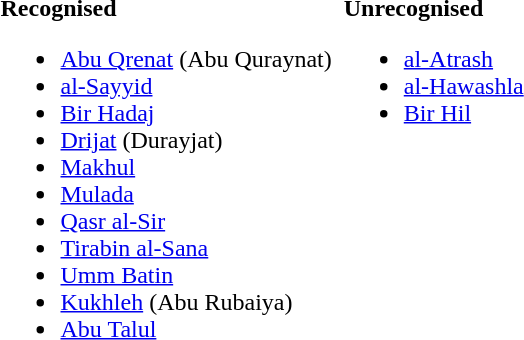<table>
<tr>
<td valign=top><strong>Recognised</strong><br><ul><li><a href='#'>Abu Qrenat</a> (Abu Quraynat)</li><li><a href='#'>al-Sayyid</a></li><li><a href='#'>Bir Hadaj</a></li><li><a href='#'>Drijat</a> (Durayjat)</li><li><a href='#'>Makhul</a></li><li><a href='#'>Mulada</a></li><li><a href='#'>Qasr al-Sir</a></li><li><a href='#'>Tirabin al-Sana</a></li><li><a href='#'>Umm Batin</a></li><li><a href='#'>Kukhleh</a> (Abu Rubaiya)</li><li><a href='#'>Abu Talul</a></li></ul></td>
<td></td>
<td valign=top><strong>Unrecognised</strong><br><ul><li><a href='#'>al-Atrash</a></li><li><a href='#'>al-Hawashla</a></li><li><a href='#'>Bir Hil</a></li></ul></td>
</tr>
</table>
